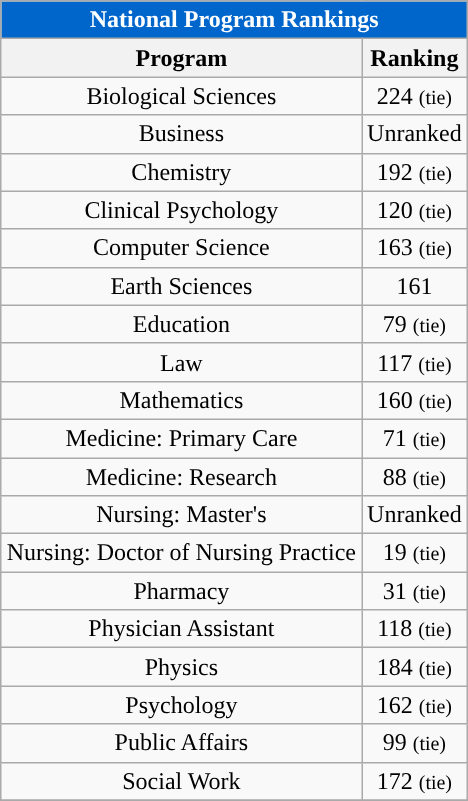<table class="wikitable sortable collapsible collapsed" style="float:right; clear:right; text-align:center">
<tr>
<th colspan=4 style="background:#0066cc; color:#ffffff; ">National Program Rankings</th>
</tr>
<tr>
<th>Program</th>
<th>Ranking</th>
</tr>
<tr>
<td>Biological Sciences</td>
<td>224 <small>(tie)</small></td>
</tr>
<tr>
<td>Business</td>
<td>Unranked</td>
</tr>
<tr>
<td>Chemistry</td>
<td>192 <small>(tie)</small></td>
</tr>
<tr>
<td>Clinical Psychology</td>
<td>120 <small>(tie)</small></td>
</tr>
<tr>
<td>Computer Science</td>
<td>163 <small>(tie)</small></td>
</tr>
<tr>
<td>Earth Sciences</td>
<td>161</td>
</tr>
<tr>
<td>Education</td>
<td>79 <small>(tie)</small></td>
</tr>
<tr>
<td>Law</td>
<td>117 <small>(tie)</small></td>
</tr>
<tr>
<td>Mathematics</td>
<td>160 <small>(tie)</small></td>
</tr>
<tr>
<td>Medicine: Primary Care</td>
<td>71 <small>(tie)</small></td>
</tr>
<tr>
<td>Medicine: Research</td>
<td>88 <small>(tie)</small></td>
</tr>
<tr>
<td>Nursing: Master's</td>
<td>Unranked</td>
</tr>
<tr>
<td>Nursing: Doctor of Nursing Practice</td>
<td>19 <small>(tie)</small></td>
</tr>
<tr>
<td>Pharmacy</td>
<td>31 <small>(tie)</small></td>
</tr>
<tr>
<td>Physician Assistant</td>
<td>118 <small>(tie)</small></td>
</tr>
<tr>
<td>Physics</td>
<td>184 <small>(tie)</small></td>
</tr>
<tr>
<td>Psychology</td>
<td>162 <small>(tie)</small></td>
</tr>
<tr>
<td>Public Affairs</td>
<td>99 <small>(tie)</small></td>
</tr>
<tr>
<td>Social Work</td>
<td>172 <small>(tie)</small></td>
</tr>
<tr>
</tr>
</table>
